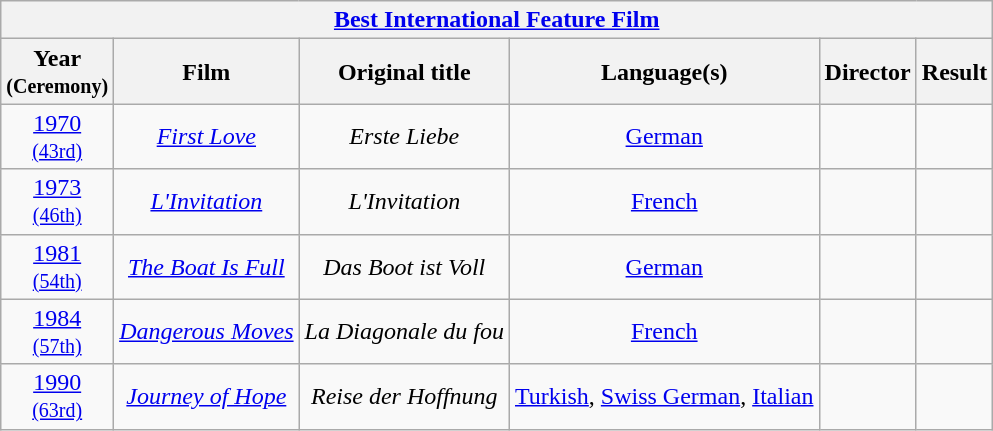<table class="wikitable" style="text-align: center">
<tr>
<th colspan=6 style="text-align:center;"><strong><a href='#'>Best International Feature Film</a></strong></th>
</tr>
<tr>
<th>Year<br><small>(Ceremony)</small></th>
<th>Film</th>
<th>Original title</th>
<th>Language(s)</th>
<th>Director</th>
<th>Result</th>
</tr>
<tr>
<td align="center"><a href='#'>1970</a><br><small><a href='#'>(43rd)</a></small></td>
<td><em><a href='#'>First Love</a></em></td>
<td><em>Erste Liebe </em></td>
<td><a href='#'>German</a></td>
<td></td>
<td></td>
</tr>
<tr>
<td align="center"><a href='#'>1973</a><br><small><a href='#'>(46th)</a></small></td>
<td><em><a href='#'>L'Invitation</a></em></td>
<td><em>L'Invitation</em></td>
<td><a href='#'>French</a></td>
<td></td>
<td></td>
</tr>
<tr>
<td align="center"><a href='#'>1981</a><br><small><a href='#'>(54th)</a></small></td>
<td><em><a href='#'>The Boat Is Full</a></em></td>
<td><em>Das Boot ist Voll</em></td>
<td><a href='#'>German</a></td>
<td></td>
<td></td>
</tr>
<tr>
<td align="center"><a href='#'>1984</a><br><small><a href='#'>(57th)</a></small></td>
<td><em><a href='#'>Dangerous Moves</a></em></td>
<td><em>La Diagonale du fou</em></td>
<td><a href='#'>French</a></td>
<td></td>
<td></td>
</tr>
<tr>
<td align="center"><a href='#'>1990</a><br><small><a href='#'>(63rd)</a></small></td>
<td><em><a href='#'>Journey of Hope</a></em></td>
<td><em>Reise der Hoffnung</em></td>
<td><a href='#'>Turkish</a>, <a href='#'>Swiss German</a>, <a href='#'>Italian</a></td>
<td></td>
<td></td>
</tr>
</table>
